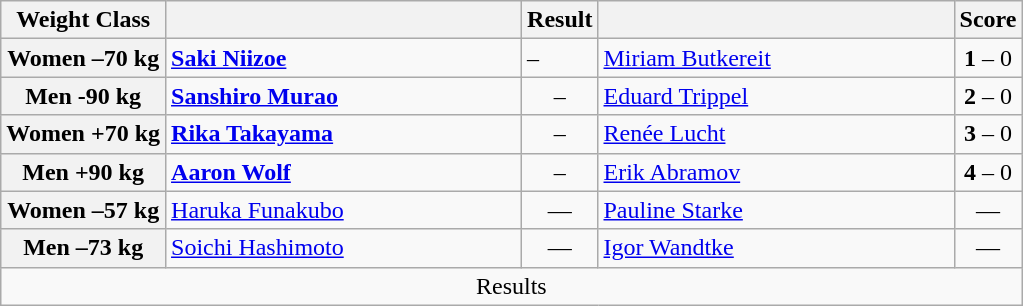<table class="wikitable">
<tr>
<th>Weight Class</th>
<th style="width: 230px;"></th>
<th>Result</th>
<th style="width: 230px;"></th>
<th>Score</th>
</tr>
<tr>
<th>Women –70 kg</th>
<td><strong><a href='#'>Saki Niizoe</a></strong></td>
<td><strong></strong> – </td>
<td><a href='#'>Miriam Butkereit</a></td>
<td align=center><strong>1</strong> – 0</td>
</tr>
<tr>
<th>Men -90 kg</th>
<td><strong><a href='#'>Sanshiro Murao</a></strong></td>
<td align=center><strong></strong> – </td>
<td><a href='#'>Eduard Trippel</a></td>
<td align=center><strong>2</strong> – 0</td>
</tr>
<tr>
<th>Women +70 kg</th>
<td><strong><a href='#'>Rika Takayama</a></strong></td>
<td align=center><strong></strong> – </td>
<td><a href='#'>Renée Lucht</a></td>
<td align=center><strong>3</strong> – 0</td>
</tr>
<tr>
<th>Men +90 kg</th>
<td><strong><a href='#'>Aaron Wolf</a></strong></td>
<td align=center><strong></strong> – </td>
<td><a href='#'>Erik Abramov</a></td>
<td align=center><strong>4</strong> – 0</td>
</tr>
<tr>
<th>Women –57 kg</th>
<td><a href='#'>Haruka Funakubo</a></td>
<td align=center>—</td>
<td><a href='#'>Pauline Starke</a></td>
<td align=center>—</td>
</tr>
<tr>
<th>Men –73 kg</th>
<td><a href='#'>Soichi Hashimoto</a></td>
<td align=center>—</td>
<td><a href='#'>Igor Wandtke</a></td>
<td align=center>—</td>
</tr>
<tr>
<td align=center colspan=5>Results</td>
</tr>
</table>
